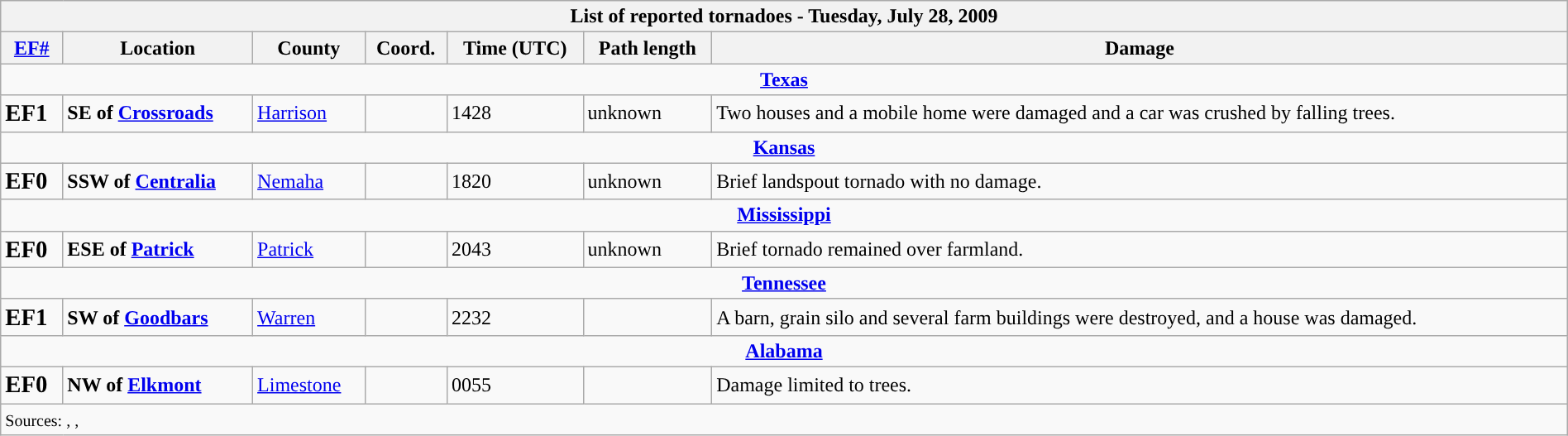<table class="wikitable collapsible" style="width:100%;">
<tr>
<th colspan="7">List of reported tornadoes - Tuesday, July 28, 2009</th>
</tr>
<tr>
<th><a href='#'>EF#</a></th>
<th>Location</th>
<th>County</th>
<th>Coord.</th>
<th>Time (UTC)</th>
<th>Path length</th>
<th>Damage</th>
</tr>
<tr>
<td colspan="7" style="text-align:center;"><strong><a href='#'>Texas</a></strong></td>
</tr>
<tr>
<td><big><strong>EF1</strong></big></td>
<td><strong>SE of <a href='#'>Crossroads</a></strong></td>
<td><a href='#'>Harrison</a></td>
<td></td>
<td>1428</td>
<td>unknown</td>
<td>Two houses and a mobile home were damaged and a car was crushed by falling trees.</td>
</tr>
<tr>
<td colspan="7" style="text-align:center;"><strong><a href='#'>Kansas</a></strong></td>
</tr>
<tr>
<td><big><strong>EF0</strong></big></td>
<td><strong>SSW of <a href='#'>Centralia</a></strong></td>
<td><a href='#'>Nemaha</a></td>
<td></td>
<td>1820</td>
<td>unknown</td>
<td>Brief landspout tornado with no damage.</td>
</tr>
<tr>
<td colspan="7" style="text-align:center;"><strong><a href='#'>Mississippi</a></strong></td>
</tr>
<tr>
<td><big><strong>EF0</strong></big></td>
<td><strong>ESE of <a href='#'>Patrick</a></strong></td>
<td><a href='#'>Patrick</a></td>
<td></td>
<td>2043</td>
<td>unknown</td>
<td>Brief tornado remained over farmland.</td>
</tr>
<tr>
<td colspan="7" style="text-align:center;"><strong><a href='#'>Tennessee</a></strong></td>
</tr>
<tr>
<td><big><strong>EF1</strong></big></td>
<td><strong>SW of <a href='#'>Goodbars</a></strong></td>
<td><a href='#'>Warren</a></td>
<td></td>
<td>2232</td>
<td></td>
<td>A barn, grain silo and several farm buildings were destroyed, and a house was damaged.</td>
</tr>
<tr>
<td colspan="7" style="text-align:center;"><strong><a href='#'>Alabama</a></strong></td>
</tr>
<tr>
<td><big><strong>EF0</strong></big></td>
<td><strong>NW of <a href='#'>Elkmont</a></strong></td>
<td><a href='#'>Limestone</a></td>
<td></td>
<td>0055</td>
<td></td>
<td>Damage limited to trees.</td>
</tr>
<tr>
<td colspan="7"><small>Sources: , , </small></td>
</tr>
</table>
